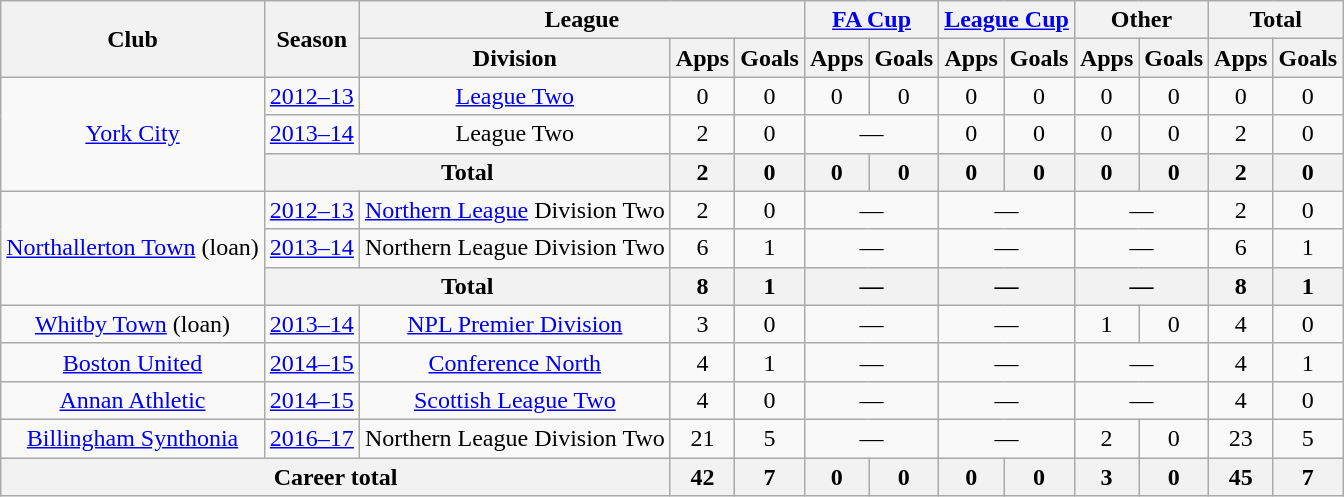<table class=wikitable style="text-align: center;">
<tr>
<th rowspan=2>Club</th>
<th rowspan=2>Season</th>
<th colspan=3>League</th>
<th colspan=2><a href='#'>FA Cup</a></th>
<th colspan=2><a href='#'>League Cup</a></th>
<th colspan=2>Other</th>
<th colspan=2>Total</th>
</tr>
<tr>
<th>Division</th>
<th>Apps</th>
<th>Goals</th>
<th>Apps</th>
<th>Goals</th>
<th>Apps</th>
<th>Goals</th>
<th>Apps</th>
<th>Goals</th>
<th>Apps</th>
<th>Goals</th>
</tr>
<tr>
<td rowspan=3><a href='#'>York City</a></td>
<td><a href='#'>2012–13</a></td>
<td><a href='#'>League Two</a></td>
<td>0</td>
<td>0</td>
<td>0</td>
<td>0</td>
<td>0</td>
<td>0</td>
<td>0</td>
<td>0</td>
<td>0</td>
<td>0</td>
</tr>
<tr>
<td><a href='#'>2013–14</a></td>
<td>League Two</td>
<td>2</td>
<td>0</td>
<td colspan=2>—</td>
<td>0</td>
<td>0</td>
<td>0</td>
<td>0</td>
<td>2</td>
<td>0</td>
</tr>
<tr>
<th colspan=2>Total</th>
<th>2</th>
<th>0</th>
<th>0</th>
<th>0</th>
<th>0</th>
<th>0</th>
<th>0</th>
<th>0</th>
<th>2</th>
<th>0</th>
</tr>
<tr>
<td rowspan=3><a href='#'>Northallerton Town</a> (loan)</td>
<td><a href='#'>2012–13</a></td>
<td><a href='#'>Northern League</a> Division Two</td>
<td>2</td>
<td>0</td>
<td colspan=2>—</td>
<td colspan=2>—</td>
<td colspan=2>—</td>
<td>2</td>
<td>0</td>
</tr>
<tr>
<td><a href='#'>2013–14</a></td>
<td>Northern League Division Two</td>
<td>6</td>
<td>1</td>
<td colspan=2>—</td>
<td colspan=2>—</td>
<td colspan=2>—</td>
<td>6</td>
<td>1</td>
</tr>
<tr>
<th colspan=2>Total</th>
<th>8</th>
<th>1</th>
<th colspan=2>—</th>
<th colspan=2>—</th>
<th colspan=2>—</th>
<th>8</th>
<th>1</th>
</tr>
<tr>
<td><a href='#'>Whitby Town</a> (loan)</td>
<td><a href='#'>2013–14</a></td>
<td><a href='#'>NPL Premier Division</a></td>
<td>3</td>
<td>0</td>
<td colspan=2>—</td>
<td colspan=2>—</td>
<td>1</td>
<td>0</td>
<td>4</td>
<td>0</td>
</tr>
<tr>
<td><a href='#'>Boston United</a></td>
<td><a href='#'>2014–15</a></td>
<td><a href='#'>Conference North</a></td>
<td>4</td>
<td>1</td>
<td colspan=2>—</td>
<td colspan=2>—</td>
<td colspan=2>—</td>
<td>4</td>
<td>1</td>
</tr>
<tr>
<td><a href='#'>Annan Athletic</a></td>
<td><a href='#'>2014–15</a></td>
<td><a href='#'>Scottish League Two</a></td>
<td>4</td>
<td>0</td>
<td colspan=2>—</td>
<td colspan=2>—</td>
<td colspan=2>—</td>
<td>4</td>
<td>0</td>
</tr>
<tr>
<td><a href='#'>Billingham Synthonia</a></td>
<td><a href='#'>2016–17</a></td>
<td>Northern League Division Two</td>
<td>21</td>
<td>5</td>
<td colspan=2>—</td>
<td colspan=2>—</td>
<td>2</td>
<td>0</td>
<td>23</td>
<td>5</td>
</tr>
<tr>
<th colspan=3>Career total</th>
<th>42</th>
<th>7</th>
<th>0</th>
<th>0</th>
<th>0</th>
<th>0</th>
<th>3</th>
<th>0</th>
<th>45</th>
<th>7</th>
</tr>
</table>
